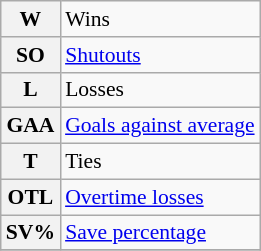<table class="wikitable" style="font-size:90%;">
<tr>
<th>W</th>
<td>Wins</td>
</tr>
<tr>
<th>SO</th>
<td><a href='#'>Shutouts</a></td>
</tr>
<tr>
<th>L</th>
<td>Losses</td>
</tr>
<tr>
<th>GAA</th>
<td><a href='#'>Goals against average</a></td>
</tr>
<tr>
<th>T</th>
<td>Ties</td>
</tr>
<tr>
<th>OTL </th>
<td><a href='#'>Overtime losses</a></td>
</tr>
<tr>
<th>SV%</th>
<td><a href='#'>Save percentage</a></td>
</tr>
<tr>
</tr>
</table>
